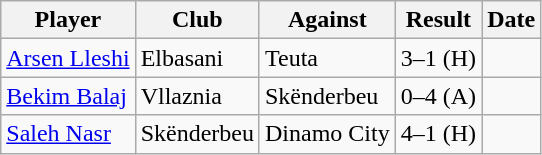<table class="wikitable sortable">
<tr>
<th>Player</th>
<th>Club</th>
<th>Against</th>
<th style="text-align:center;">Result</th>
<th>Date</th>
</tr>
<tr>
<td> <a href='#'>Arsen Lleshi</a></td>
<td>Elbasani</td>
<td>Teuta</td>
<td style="text-align:center;">3–1 (H)</td>
<td></td>
</tr>
<tr>
<td> <a href='#'>Bekim Balaj</a></td>
<td>Vllaznia</td>
<td>Skënderbeu</td>
<td style="text-align:center;">0–4 (A)</td>
<td></td>
</tr>
<tr>
<td> <a href='#'>Saleh Nasr</a></td>
<td>Skënderbeu</td>
<td>Dinamo City</td>
<td style="text-align:center;">4–1 (H)</td>
<td></td>
</tr>
</table>
